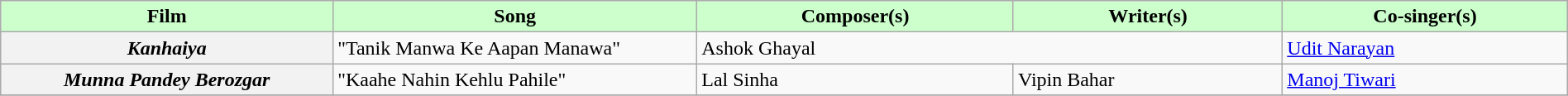<table class="wikitable plainrowheaders" width="100%" textcolor:#000;">
<tr style="background:#cfc; text-align:center;">
<td scope="col" width=21%><strong>Film</strong></td>
<td scope="col" width=23%><strong>Song</strong></td>
<td scope="col" width=20%><strong>Composer(s)</strong></td>
<td scope="col" width=17%><strong>Writer(s)</strong></td>
<td scope="col" width=18%><strong>Co-singer(s)</strong></td>
</tr>
<tr>
<th scope="row"><em>Kanhaiya</em></th>
<td>"Tanik Manwa Ke Aapan Manawa"</td>
<td colspan="2">Ashok Ghayal</td>
<td><a href='#'>Udit Narayan</a></td>
</tr>
<tr>
<th scope="row"><em>Munna Pandey Berozgar</em></th>
<td>"Kaahe Nahin Kehlu Pahile"</td>
<td>Lal Sinha</td>
<td>Vipin Bahar</td>
<td><a href='#'>Manoj Tiwari</a></td>
</tr>
<tr>
</tr>
</table>
